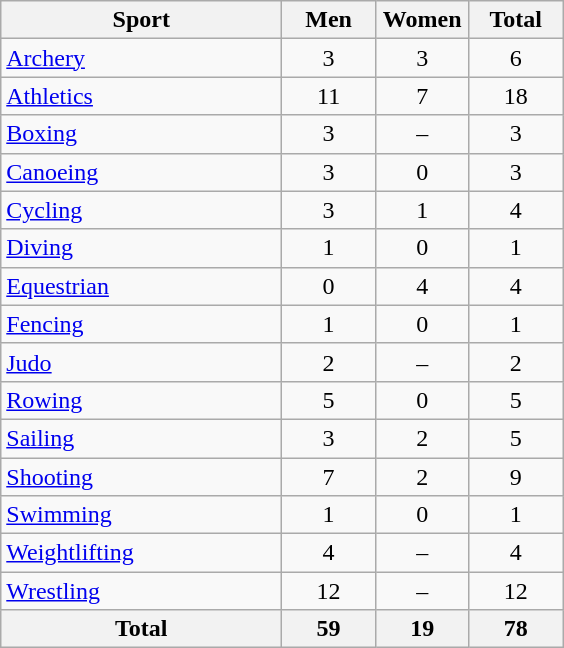<table class="wikitable sortable" style="text-align:center;">
<tr>
<th width=180>Sport</th>
<th width=55>Men</th>
<th width=55>Women</th>
<th width=55>Total</th>
</tr>
<tr>
<td align=left><a href='#'>Archery</a></td>
<td>3</td>
<td>3</td>
<td>6</td>
</tr>
<tr>
<td align=left><a href='#'>Athletics</a></td>
<td>11</td>
<td>7</td>
<td>18</td>
</tr>
<tr>
<td align=left><a href='#'>Boxing</a></td>
<td>3</td>
<td>–</td>
<td>3</td>
</tr>
<tr>
<td align=left><a href='#'>Canoeing</a></td>
<td>3</td>
<td>0</td>
<td>3</td>
</tr>
<tr>
<td align=left><a href='#'>Cycling</a></td>
<td>3</td>
<td>1</td>
<td>4</td>
</tr>
<tr>
<td align=left><a href='#'>Diving</a></td>
<td>1</td>
<td>0</td>
<td>1</td>
</tr>
<tr>
<td align=left><a href='#'>Equestrian</a></td>
<td>0</td>
<td>4</td>
<td>4</td>
</tr>
<tr>
<td align=left><a href='#'>Fencing</a></td>
<td>1</td>
<td>0</td>
<td>1</td>
</tr>
<tr>
<td align=left><a href='#'>Judo</a></td>
<td>2</td>
<td>–</td>
<td>2</td>
</tr>
<tr>
<td align=left><a href='#'>Rowing</a></td>
<td>5</td>
<td>0</td>
<td>5</td>
</tr>
<tr>
<td align=left><a href='#'>Sailing</a></td>
<td>3</td>
<td>2</td>
<td>5</td>
</tr>
<tr>
<td align=left><a href='#'>Shooting</a></td>
<td>7</td>
<td>2</td>
<td>9</td>
</tr>
<tr>
<td align=left><a href='#'>Swimming</a></td>
<td>1</td>
<td>0</td>
<td>1</td>
</tr>
<tr>
<td align=left><a href='#'>Weightlifting</a></td>
<td>4</td>
<td>–</td>
<td>4</td>
</tr>
<tr>
<td align=left><a href='#'>Wrestling</a></td>
<td>12</td>
<td>–</td>
<td>12</td>
</tr>
<tr>
<th>Total</th>
<th>59</th>
<th>19</th>
<th>78</th>
</tr>
</table>
